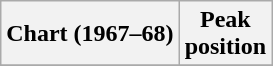<table class="wikitable plainrowheaders sortable" style="text-align:left;">
<tr>
<th scope="col">Chart (1967–68)</th>
<th scope="col">Peak<br>position</th>
</tr>
<tr>
</tr>
</table>
